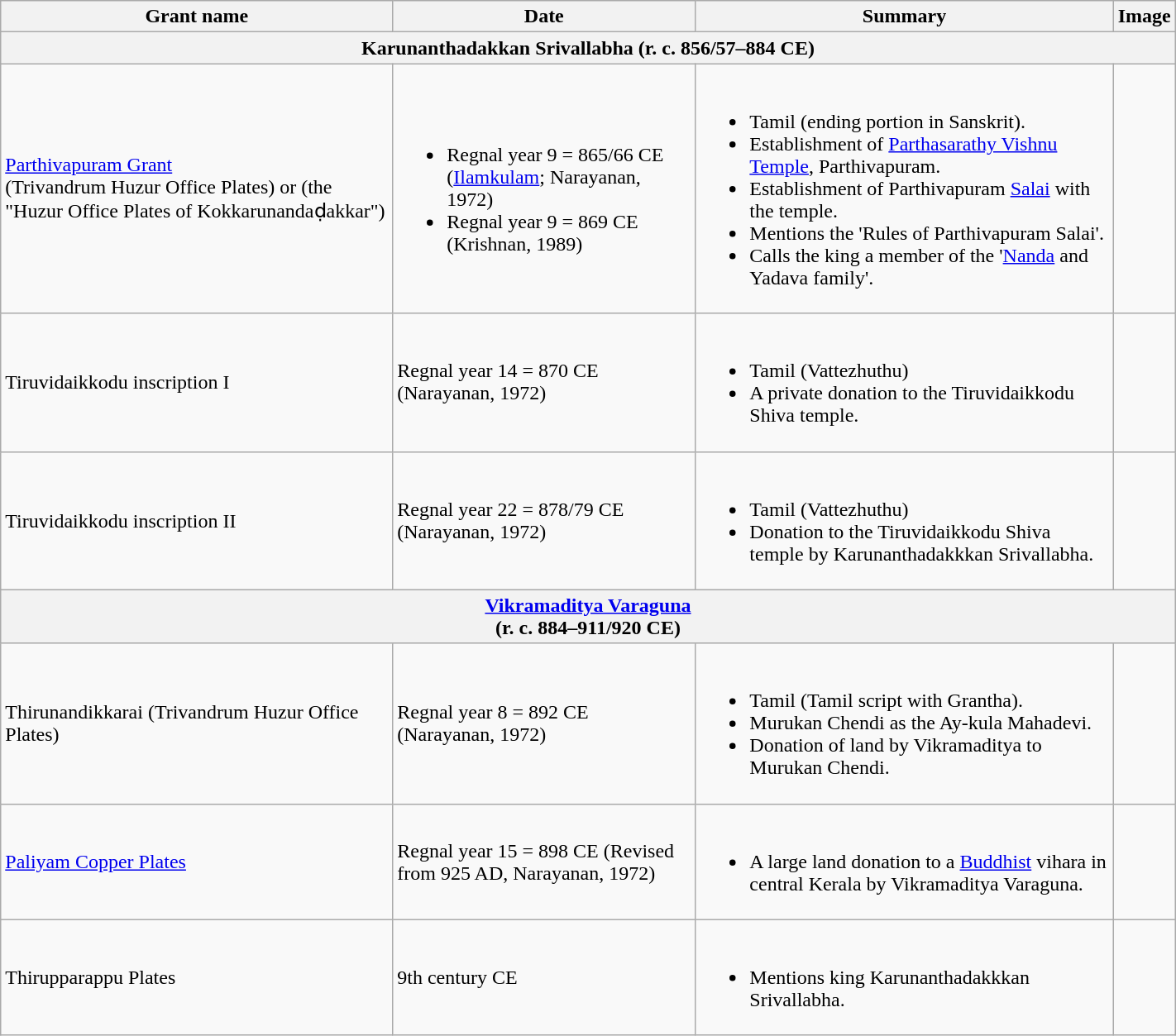<table class="wikitable" style="width: 75%;">
<tr>
<th>Grant name</th>
<th>Date</th>
<th>Summary</th>
<th>Image</th>
</tr>
<tr>
<th colspan="4">Karunanthadakkan Srivallabha (r. c. 856/57–884 CE)</th>
</tr>
<tr>
<td><a href='#'>Parthivapuram Grant</a><br>(Trivandrum Huzur Office Plates) or (the "Huzur Office Plates of Kokkarunandaḍakkar")</td>
<td><br><ul><li>Regnal year 9 = 865/66 CE (<a href='#'>Ilamkulam</a>;  Narayanan, 1972)</li><li>Regnal year 9 = 869 CE (Krishnan, 1989)</li></ul></td>
<td><br><ul><li>Tamil (ending portion in Sanskrit).</li><li>Establishment of <a href='#'>Parthasarathy Vishnu Temple</a>, Parthivapuram.</li><li>Establishment of Parthivapuram <a href='#'>Salai</a> with the temple.</li><li>Mentions the 'Rules of Parthivapuram Salai'.</li><li>Calls the king a member of the '<a href='#'>Nanda</a> and Yadava family'.</li></ul></td>
<td></td>
</tr>
<tr>
<td>Tiruvidaikkodu inscription I</td>
<td>Regnal year 14 = 870 CE<br>(Narayanan, 1972)</td>
<td><br><ul><li>Tamil (Vattezhuthu)</li><li>A private donation to the Tiruvidaikkodu Shiva temple.</li></ul></td>
<td></td>
</tr>
<tr>
<td>Tiruvidaikkodu inscription II</td>
<td>Regnal year 22 = 878/79 CE (Narayanan, 1972)</td>
<td><br><ul><li>Tamil (Vattezhuthu)</li><li>Donation to the Tiruvidaikkodu Shiva temple by Karunanthadakkkan Srivallabha.</li></ul></td>
<td></td>
</tr>
<tr>
<th colspan="4"><a href='#'>Vikramaditya Varaguna</a><br>(r. c. 884–911/920 CE)</th>
</tr>
<tr>
<td>Thirunandikkarai (Trivandrum Huzur Office Plates)</td>
<td>Regnal year 8 = 892 CE (Narayanan, 1972)</td>
<td><br><ul><li>Tamil (Tamil script with Grantha).</li><li>Murukan Chendi as the Ay-kula Mahadevi.</li><li>Donation of land by Vikramaditya to Murukan Chendi.</li></ul></td>
<td></td>
</tr>
<tr>
<td><a href='#'>Paliyam Copper Plates</a></td>
<td>Regnal year 15 = 898 CE (Revised from 925 AD, Narayanan, 1972)</td>
<td><br><ul><li>A large land donation to a <a href='#'>Buddhist</a> vihara in central Kerala by Vikramaditya Varaguna.</li></ul></td>
<td></td>
</tr>
<tr>
<td>Thirupparappu Plates</td>
<td>9th century CE</td>
<td><br><ul><li>Mentions king Karunanthadakkkan Srivallabha.</li></ul></td>
<td></td>
</tr>
</table>
